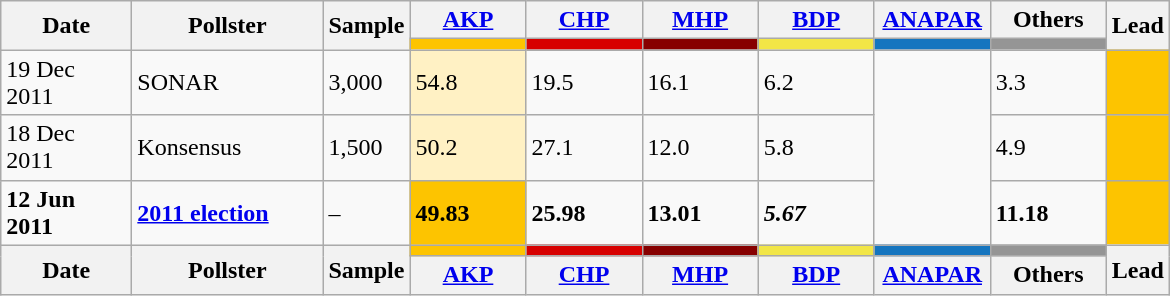<table class="wikitable sortable">
<tr>
<th rowspan="2" style="width: 80px;">Date</th>
<th rowspan="2" style="width: 120px;">Pollster</th>
<th rowspan="2" style="width: 50px;">Sample</th>
<th style="width:70px;"><a href='#'>AKP</a></th>
<th style="width:70px;"><a href='#'>CHP</a></th>
<th style="width:70px;"><a href='#'>MHP</a></th>
<th style="width:70px;"><a href='#'>BDP</a></th>
<th style="width:70px;"><a href='#'>ANAPAR</a></th>
<th style="width:70px;">Others</th>
<th rowspan="2">Lead</th>
</tr>
<tr>
<th style="background: #fdc400" width:70px;"></th>
<th style="background: #d70000" width:70px;"></th>
<th style="background: #870000" width:70px;"></th>
<th style="background: #F2E646" width:70px;"></th>
<th style="background: #1575BF" width:70px;"></th>
<th style="background: #959595" width:70px;"></th>
</tr>
<tr>
<td>19 Dec 2011</td>
<td>SONAR</td>
<td>3,000</td>
<td style="background: #FFF1C4">54.8</td>
<td>19.5</td>
<td>16.1</td>
<td>6.2</td>
<td rowspan="3"></td>
<td>3.3</td>
<td style="background: #Fdc400"></td>
</tr>
<tr>
<td>18 Dec 2011</td>
<td>Konsensus</td>
<td>1,500</td>
<td style="background: #FFF1C4">50.2</td>
<td>27.1</td>
<td>12.0</td>
<td>5.8</td>
<td>4.9</td>
<td style="background: #Fdc400"></td>
</tr>
<tr>
<td><strong>12 Jun 2011</strong></td>
<td><strong><a href='#'>2011 election</a></strong></td>
<td>–</td>
<td style="background: #Fdc400"><strong>49.83</strong></td>
<td><strong>25.98</strong></td>
<td><strong>13.01</strong></td>
<td><strong><em>5.67</em></strong></td>
<td><strong>11.18</strong></td>
<td style="background: #Fdc400"></td>
</tr>
<tr>
<th rowspan="2" style="width: 70px;">Date</th>
<th rowspan="2" style="width: 120px;">Pollster</th>
<th rowspan="2" style="width: 50px;">Sample</th>
<th style="background: #fdc400" width:70px;"></th>
<th style="background: #d70000" width:70px;"></th>
<th style="background: #870000" width:70px;"></th>
<th style="background: #F2E646" width:70px;"></th>
<th style="background: #1575BF" width:70px;"></th>
<th style="background: #959595" width:70px;"></th>
<th rowspan="2">Lead</th>
</tr>
<tr>
<th style="width:70px;"><a href='#'>AKP</a></th>
<th style="width:70px;"><a href='#'>CHP</a></th>
<th style="width:70px;"><a href='#'>MHP</a></th>
<th style="width:70px;"><a href='#'>BDP</a></th>
<th style="width:70px;"><a href='#'>ANAPAR</a></th>
<th style="width:70px;">Others</th>
</tr>
</table>
